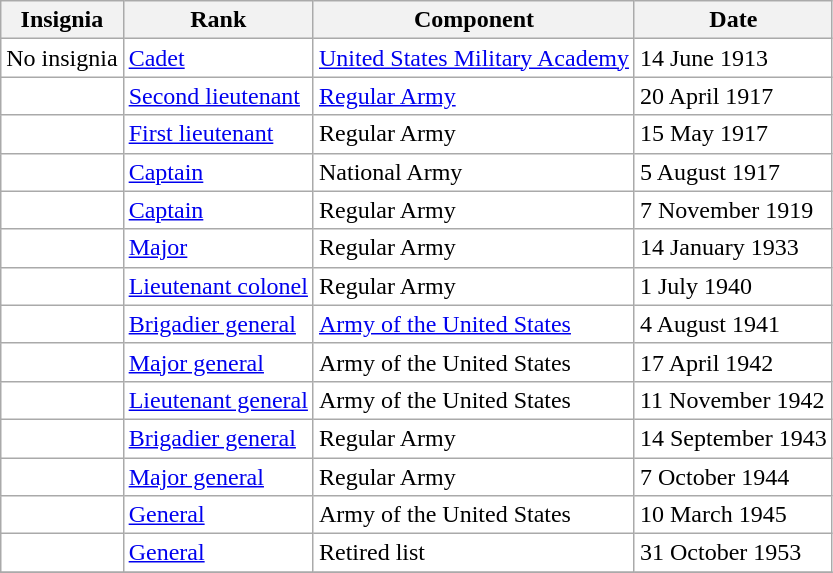<table class="wikitable" style="background:white">
<tr>
<th>Insignia</th>
<th>Rank</th>
<th>Component</th>
<th>Date</th>
</tr>
<tr>
<td align="center">No insignia</td>
<td><a href='#'>Cadet</a></td>
<td><a href='#'>United States Military Academy</a></td>
<td>14 June 1913</td>
</tr>
<tr>
<td align="center"></td>
<td><a href='#'>Second lieutenant</a></td>
<td><a href='#'>Regular Army</a></td>
<td>20 April 1917</td>
</tr>
<tr>
<td align="center"></td>
<td><a href='#'>First lieutenant</a></td>
<td>Regular Army</td>
<td>15 May 1917</td>
</tr>
<tr>
<td align="center"></td>
<td><a href='#'>Captain</a></td>
<td>National Army</td>
<td>5 August 1917</td>
</tr>
<tr>
<td align="center"></td>
<td><a href='#'>Captain</a></td>
<td>Regular Army</td>
<td>7 November 1919</td>
</tr>
<tr>
<td align="center"></td>
<td><a href='#'>Major</a></td>
<td>Regular Army</td>
<td>14 January 1933</td>
</tr>
<tr>
<td align="center"></td>
<td><a href='#'>Lieutenant colonel</a></td>
<td>Regular Army</td>
<td>1 July 1940</td>
</tr>
<tr>
<td align="center"></td>
<td><a href='#'>Brigadier general</a></td>
<td><a href='#'>Army of the United States</a></td>
<td>4 August 1941</td>
</tr>
<tr>
<td align="center"></td>
<td><a href='#'>Major general</a></td>
<td>Army of the United States</td>
<td>17 April 1942</td>
</tr>
<tr>
<td align="center"></td>
<td><a href='#'>Lieutenant general</a></td>
<td>Army of the United States</td>
<td>11 November 1942</td>
</tr>
<tr>
<td align="center"></td>
<td><a href='#'>Brigadier general</a></td>
<td>Regular Army</td>
<td>14 September 1943</td>
</tr>
<tr>
<td align="center"></td>
<td><a href='#'>Major general</a></td>
<td>Regular Army</td>
<td>7 October 1944</td>
</tr>
<tr>
<td align="center"></td>
<td><a href='#'>General</a></td>
<td>Army of the United States</td>
<td>10 March 1945</td>
</tr>
<tr>
<td align="center"></td>
<td><a href='#'>General</a></td>
<td>Retired list</td>
<td>31 October 1953</td>
</tr>
<tr>
</tr>
</table>
